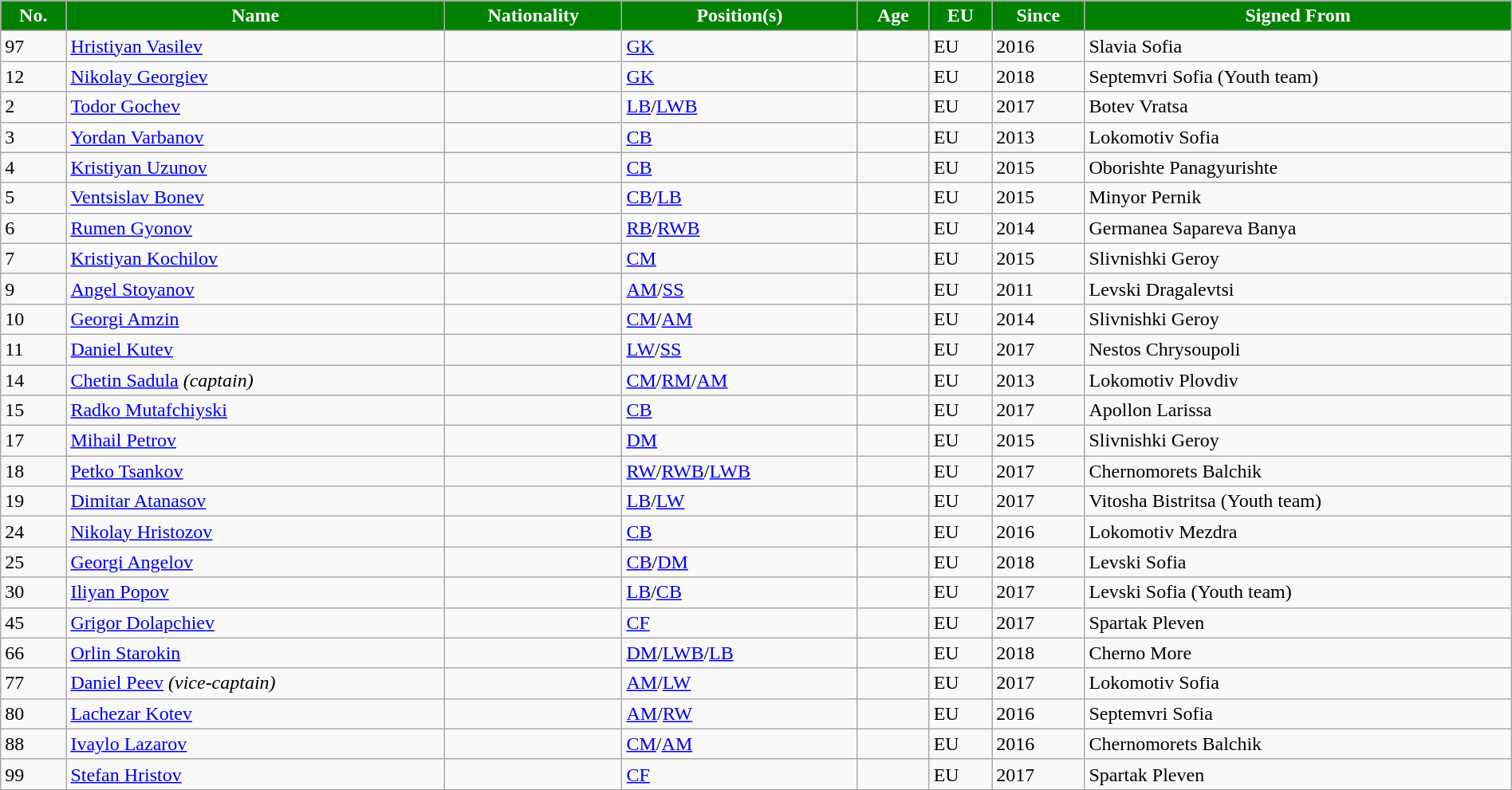<table class="wikitable" style="text-align:left; font-size:100%; width:100%;">
<tr>
<th style="background:green; color:white; text-align:center;">No.</th>
<th style="background:green; color:white; text-align:center;">Name</th>
<th style="background:green; color:white; text-align:center;">Nationality</th>
<th style="background:green; color:white; text-align:center;">Position(s)</th>
<th style="background:green; color:white; text-align:center;">Age</th>
<th style="background:green; color:white; text-align:center;">EU</th>
<th style="background:green; color:white; text-align:center;">Since</th>
<th style="background:green; color:white; text-align:center;">Signed From</th>
</tr>
<tr>
<td>97</td>
<td><a href='#'>Hristiyan Vasilev</a></td>
<td></td>
<td><a href='#'>GK</a></td>
<td></td>
<td>EU</td>
<td>2016</td>
<td>Slavia Sofiа</td>
</tr>
<tr>
<td>12</td>
<td><a href='#'>Nikolay Georgiev</a></td>
<td></td>
<td><a href='#'>GK</a></td>
<td></td>
<td>EU</td>
<td>2018</td>
<td>Septemvri Sofia (Youth team)</td>
</tr>
<tr>
<td>2</td>
<td><a href='#'>Todor Gochev</a></td>
<td></td>
<td><a href='#'>LB</a>/<a href='#'>LWB</a></td>
<td></td>
<td>EU</td>
<td>2017</td>
<td>Botev Vratsa</td>
</tr>
<tr>
<td>3</td>
<td><a href='#'>Yordan Varbanov</a></td>
<td></td>
<td><a href='#'>CB</a></td>
<td></td>
<td>EU</td>
<td>2013</td>
<td>Lokomotiv Sofia</td>
</tr>
<tr>
<td>4</td>
<td><a href='#'>Kristiyan Uzunov</a></td>
<td></td>
<td><a href='#'>CB</a></td>
<td></td>
<td>EU</td>
<td>2015</td>
<td>Oborishte Panagyurishte</td>
</tr>
<tr>
<td>5</td>
<td><a href='#'>Ventsislav Bonev</a></td>
<td></td>
<td><a href='#'>CB</a>/<a href='#'>LB</a></td>
<td></td>
<td>EU</td>
<td>2015</td>
<td>Minyor Pernik</td>
</tr>
<tr>
<td>6</td>
<td><a href='#'>Rumen Gyonov</a></td>
<td></td>
<td><a href='#'>RB</a>/<a href='#'>RWB</a></td>
<td></td>
<td>EU</td>
<td>2014</td>
<td>Germanea Sapareva Banya</td>
</tr>
<tr>
<td>7</td>
<td><a href='#'>Kristiyan Kochilov</a></td>
<td></td>
<td><a href='#'>CM</a></td>
<td></td>
<td>EU</td>
<td>2015</td>
<td>Slivnishki Geroy</td>
</tr>
<tr>
<td>9</td>
<td><a href='#'>Angel Stoyanov</a></td>
<td></td>
<td><a href='#'>AM</a>/<a href='#'>SS</a></td>
<td></td>
<td>EU</td>
<td>2011</td>
<td>Levski Dragalevtsi</td>
</tr>
<tr>
<td>10</td>
<td><a href='#'>Georgi Amzin</a></td>
<td></td>
<td><a href='#'>CM</a>/<a href='#'>AM</a></td>
<td></td>
<td>EU</td>
<td>2014</td>
<td>Slivnishki Geroy</td>
</tr>
<tr>
<td>11</td>
<td><a href='#'>Daniel Kutev</a></td>
<td></td>
<td><a href='#'>LW</a>/<a href='#'>SS</a></td>
<td></td>
<td>EU</td>
<td>2017</td>
<td>Nestos Chrysoupoli</td>
</tr>
<tr>
<td>14</td>
<td><a href='#'>Chetin Sadula</a> <em>(captain)</em></td>
<td></td>
<td><a href='#'>CM</a>/<a href='#'>RM</a>/<a href='#'>AM</a></td>
<td></td>
<td>EU</td>
<td>2013</td>
<td>Lokomotiv Plovdiv</td>
</tr>
<tr>
<td>15</td>
<td><a href='#'>Radko Mutafchiyski</a></td>
<td></td>
<td><a href='#'>CB</a></td>
<td></td>
<td>EU</td>
<td>2017</td>
<td>Apollon Larissa</td>
</tr>
<tr>
<td>17</td>
<td><a href='#'>Mihail Petrov</a></td>
<td></td>
<td><a href='#'>DM</a></td>
<td></td>
<td>EU</td>
<td>2015</td>
<td>Slivnishki Geroy</td>
</tr>
<tr>
<td>18</td>
<td><a href='#'>Petko Tsankov</a></td>
<td></td>
<td><a href='#'>RW</a>/<a href='#'>RWB</a>/<a href='#'>LWB</a></td>
<td></td>
<td>EU</td>
<td>2017</td>
<td>Chernomorets Balchik</td>
</tr>
<tr>
<td>19</td>
<td><a href='#'>Dimitar Atanasov</a></td>
<td></td>
<td><a href='#'>LB</a>/<a href='#'>LW</a></td>
<td></td>
<td>EU</td>
<td>2017</td>
<td>Vitosha Bistritsa (Youth team)</td>
</tr>
<tr>
<td>24</td>
<td><a href='#'>Nikolay Hristozov</a></td>
<td></td>
<td><a href='#'>CB</a></td>
<td></td>
<td>EU</td>
<td>2016</td>
<td>Lokomotiv Mezdra</td>
</tr>
<tr>
<td>25</td>
<td><a href='#'>Georgi Angelov</a></td>
<td></td>
<td><a href='#'>CB</a>/<a href='#'>DM</a></td>
<td></td>
<td>EU</td>
<td>2018</td>
<td>Levski Sofia</td>
</tr>
<tr>
<td>30</td>
<td><a href='#'>Iliyan Popov</a></td>
<td></td>
<td><a href='#'>LB</a>/<a href='#'>CB</a></td>
<td></td>
<td>EU</td>
<td>2017</td>
<td>Levski Sofia (Youth team)</td>
</tr>
<tr>
<td>45</td>
<td><a href='#'>Grigor Dolapchiev</a></td>
<td></td>
<td><a href='#'>CF</a></td>
<td></td>
<td>EU</td>
<td>2017</td>
<td>Spartak Pleven</td>
</tr>
<tr>
<td>66</td>
<td><a href='#'>Orlin Starokin</a></td>
<td></td>
<td><a href='#'>DM</a>/<a href='#'>LWB</a>/<a href='#'>LB</a></td>
<td></td>
<td>EU</td>
<td>2018</td>
<td>Cherno More</td>
</tr>
<tr>
<td>77</td>
<td><a href='#'>Daniel Peev</a> <em>(vice-captain)</em></td>
<td></td>
<td><a href='#'>AM</a>/<a href='#'>LW</a></td>
<td></td>
<td>EU</td>
<td>2017</td>
<td>Lokomotiv Sofia</td>
</tr>
<tr>
<td>80</td>
<td><a href='#'>Lachezar Kotev</a></td>
<td></td>
<td><a href='#'>AM</a>/<a href='#'>RW</a></td>
<td></td>
<td>EU</td>
<td>2016</td>
<td>Septemvri Sofia</td>
</tr>
<tr>
<td>88</td>
<td><a href='#'>Ivaylo Lazarov</a></td>
<td></td>
<td><a href='#'>CM</a>/<a href='#'>AM</a></td>
<td></td>
<td>EU</td>
<td>2016</td>
<td>Chernomorets Balchik</td>
</tr>
<tr>
<td>99</td>
<td><a href='#'>Stefan Hristov</a></td>
<td></td>
<td><a href='#'>CF</a></td>
<td></td>
<td>EU</td>
<td>2017</td>
<td>Spartak Pleven</td>
</tr>
</table>
